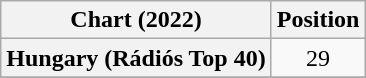<table class="wikitable sortable plainrowheaders" style="text-align:center">
<tr>
<th scope="col">Chart (2022)</th>
<th scope="col">Position</th>
</tr>
<tr>
<th scope="row">Hungary (Rádiós Top 40)</th>
<td>29</td>
</tr>
<tr>
</tr>
</table>
